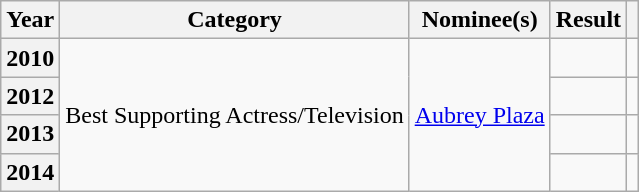<table class="wikitable plainrowheaders">
<tr>
<th scope="col">Year</th>
<th scope="col">Category</th>
<th scope="col">Nominee(s)</th>
<th scope="col">Result</th>
<th scope="col"></th>
</tr>
<tr>
<th scope="row">2010</th>
<td rowspan="4">Best Supporting Actress/Television</td>
<td rowspan="4"><a href='#'>Aubrey Plaza</a></td>
<td></td>
<td style="text-align:center;"></td>
</tr>
<tr>
<th scope="row">2012</th>
<td></td>
<td style="text-align:center;"></td>
</tr>
<tr>
<th scope="row">2013</th>
<td></td>
<td style="text-align:center;"></td>
</tr>
<tr>
<th scope="row">2014</th>
<td></td>
<td style="text-align:center;"></td>
</tr>
</table>
